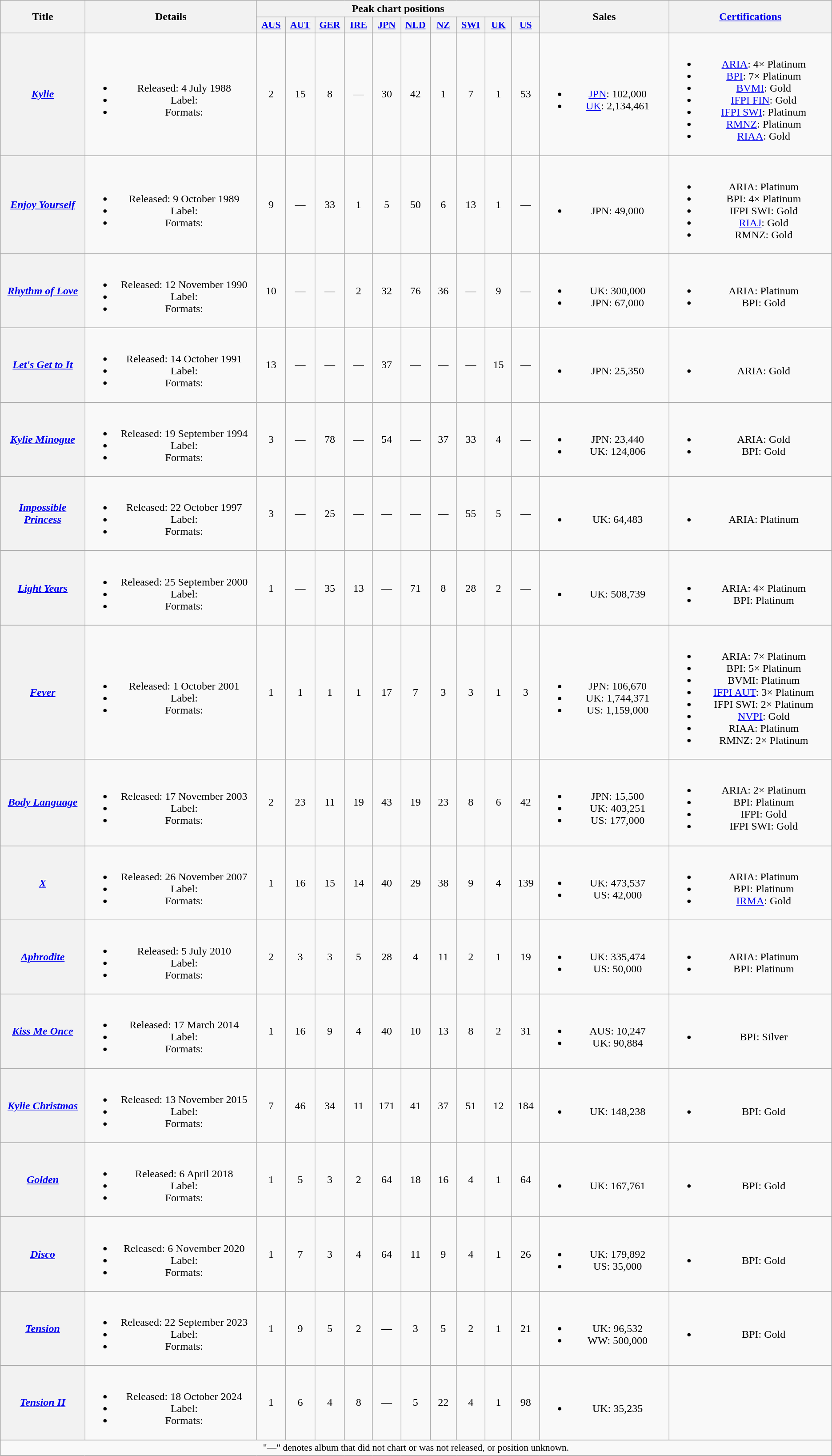<table class="wikitable plainrowheaders" style="text-align:center;">
<tr>
<th scope="col" rowspan=2 style="width:10em;">Title</th>
<th scope="col" rowspan=2 style="width:23em;">Details</th>
<th scope="col" colspan=10>Peak chart positions</th>
<th scope="col" rowspan=2 style="width:16em;">Sales</th>
<th scope="col" rowspan=2 style="width:22em;"><a href='#'>Certifications</a></th>
</tr>
<tr>
<th scope="col" style="width:3em;font-size:90%;"><a href='#'>AUS</a><br></th>
<th scope="col" style="width:3em;font-size:90%;"><a href='#'>AUT</a><br></th>
<th scope="col" style="width:3em;font-size:90%;"><a href='#'>GER</a><br></th>
<th scope="col" style="width:3em;font-size:90%;"><a href='#'>IRE</a><br></th>
<th scope="col" style="width:3em;font-size:90%;"><a href='#'>JPN</a><br></th>
<th scope="col" style="width:3em;font-size:90%;"><a href='#'>NLD</a><br></th>
<th scope="col" style="width:3em;font-size:90%;"><a href='#'>NZ</a><br></th>
<th scope="col" style="width:3em;font-size:90%;"><a href='#'>SWI</a><br></th>
<th scope="col" style="width:3em;font-size:90%;"><a href='#'>UK</a><br></th>
<th scope="col" style="width:3em;font-size:90%;"><a href='#'>US</a><br></th>
</tr>
<tr>
<th scope=row><em><a href='#'>Kylie</a></em></th>
<td><br><ul><li>Released: 4 July 1988</li><li>Label: </li><li>Formats: </li></ul></td>
<td>2</td>
<td>15</td>
<td>8</td>
<td>—</td>
<td>30</td>
<td>42</td>
<td>1</td>
<td>7</td>
<td>1</td>
<td>53</td>
<td><br><ul><li><a href='#'>JPN</a>: 102,000</li><li><a href='#'>UK</a>: 2,134,461</li></ul></td>
<td><br><ul><li><a href='#'>ARIA</a>: 4× Platinum</li><li><a href='#'>BPI</a>: 7× Platinum</li><li><a href='#'>BVMI</a>: Gold</li><li><a href='#'>IFPI FIN</a>: Gold</li><li><a href='#'>IFPI SWI</a>: Platinum</li><li><a href='#'>RMNZ</a>: Platinum</li><li><a href='#'>RIAA</a>: Gold</li></ul></td>
</tr>
<tr>
<th scope=row><em><a href='#'>Enjoy Yourself</a></em></th>
<td><br><ul><li>Released: 9 October 1989</li><li>Label: </li><li>Formats: </li></ul></td>
<td>9</td>
<td>—</td>
<td>33</td>
<td>1</td>
<td>5</td>
<td>50</td>
<td>6</td>
<td>13</td>
<td>1</td>
<td>—</td>
<td><br><ul><li>JPN: 49,000</li></ul></td>
<td><br><ul><li>ARIA: Platinum</li><li>BPI: 4× Platinum</li><li>IFPI SWI: Gold</li><li><a href='#'>RIAJ</a>: Gold</li><li>RMNZ: Gold</li></ul></td>
</tr>
<tr>
<th scope=row><em><a href='#'>Rhythm of Love</a></em></th>
<td><br><ul><li>Released: 12 November 1990</li><li>Label: </li><li>Formats: </li></ul></td>
<td>10</td>
<td>—</td>
<td>—</td>
<td>2</td>
<td>32</td>
<td>76</td>
<td>36</td>
<td>—</td>
<td>9</td>
<td>—</td>
<td><br><ul><li>UK: 300,000</li><li>JPN: 67,000</li></ul></td>
<td><br><ul><li>ARIA: Platinum</li><li>BPI: Gold</li></ul></td>
</tr>
<tr>
<th scope=row><em><a href='#'>Let's Get to It</a></em></th>
<td><br><ul><li>Released: 14 October 1991</li><li>Label: </li><li>Formats: </li></ul></td>
<td>13</td>
<td>—</td>
<td>—</td>
<td>—</td>
<td>37</td>
<td>—</td>
<td>—</td>
<td>—</td>
<td>15</td>
<td>—</td>
<td><br><ul><li>JPN: 25,350</li></ul></td>
<td><br><ul><li>ARIA: Gold</li></ul></td>
</tr>
<tr>
<th scope=row><em><a href='#'>Kylie Minogue</a></em></th>
<td><br><ul><li>Released: 19 September 1994</li><li>Label: </li><li>Formats: </li></ul></td>
<td>3</td>
<td>—</td>
<td>78</td>
<td>—</td>
<td>54</td>
<td>—</td>
<td>37</td>
<td>33</td>
<td>4</td>
<td>—</td>
<td><br><ul><li>JPN: 23,440</li><li>UK: 124,806</li></ul></td>
<td><br><ul><li>ARIA: Gold</li><li>BPI: Gold</li></ul></td>
</tr>
<tr>
<th scope=row><em><a href='#'>Impossible Princess</a></em></th>
<td><br><ul><li>Released: 22 October 1997</li><li>Label: </li><li>Formats: </li></ul></td>
<td>3</td>
<td>—</td>
<td>25</td>
<td>—</td>
<td>—</td>
<td>—</td>
<td>—</td>
<td>55</td>
<td>5</td>
<td>—</td>
<td><br><ul><li>UK: 64,483</li></ul></td>
<td><br><ul><li>ARIA: Platinum</li></ul></td>
</tr>
<tr>
<th scope=row><em><a href='#'>Light Years</a></em></th>
<td><br><ul><li>Released: 25 September 2000</li><li>Label: </li><li>Formats: </li></ul></td>
<td>1</td>
<td>—</td>
<td>35</td>
<td>13</td>
<td>—</td>
<td>71</td>
<td>8</td>
<td>28</td>
<td>2</td>
<td>—</td>
<td><br><ul><li>UK: 508,739</li></ul></td>
<td><br><ul><li>ARIA: 4× Platinum</li><li>BPI: Platinum</li></ul></td>
</tr>
<tr>
<th scope=row><em><a href='#'>Fever</a></em></th>
<td><br><ul><li>Released: 1 October 2001</li><li>Label: </li><li>Formats: </li></ul></td>
<td>1</td>
<td>1</td>
<td>1</td>
<td>1</td>
<td>17</td>
<td>7</td>
<td>3</td>
<td>3</td>
<td>1</td>
<td>3</td>
<td><br><ul><li>JPN: 106,670</li><li>UK: 1,744,371</li><li>US: 1,159,000</li></ul></td>
<td><br><ul><li>ARIA: 7× Platinum</li><li>BPI: 5× Platinum</li><li>BVMI: Platinum</li><li><a href='#'>IFPI AUT</a>: 3× Platinum</li><li>IFPI SWI: 2× Platinum</li><li><a href='#'>NVPI</a>: Gold</li><li>RIAA: Platinum</li><li>RMNZ: 2× Platinum</li></ul></td>
</tr>
<tr>
<th scope=row><em><a href='#'>Body Language</a></em></th>
<td><br><ul><li>Released: 17 November 2003</li><li>Label: </li><li>Formats: </li></ul></td>
<td>2</td>
<td>23</td>
<td>11</td>
<td>19</td>
<td>43</td>
<td>19</td>
<td>23</td>
<td>8</td>
<td>6</td>
<td>42</td>
<td><br><ul><li>JPN: 15,500</li><li>UK: 403,251</li><li>US: 177,000</li></ul></td>
<td><br><ul><li>ARIA: 2× Platinum</li><li>BPI: Platinum</li><li>IFPI: Gold</li><li>IFPI SWI: Gold</li></ul></td>
</tr>
<tr>
<th scope=row><em><a href='#'>X</a></em></th>
<td><br><ul><li>Released: 26 November 2007</li><li>Label: </li><li>Formats: </li></ul></td>
<td>1</td>
<td>16</td>
<td>15</td>
<td>14</td>
<td>40</td>
<td>29</td>
<td>38</td>
<td>9</td>
<td>4</td>
<td>139</td>
<td><br><ul><li>UK: 473,537</li><li>US: 42,000</li></ul></td>
<td><br><ul><li>ARIA: Platinum</li><li>BPI: Platinum</li><li><a href='#'>IRMA</a>: Gold</li></ul></td>
</tr>
<tr>
<th scope=row><em><a href='#'>Aphrodite</a></em></th>
<td><br><ul><li>Released: 5 July 2010</li><li>Label: </li><li>Formats: </li></ul></td>
<td>2</td>
<td>3</td>
<td>3</td>
<td>5</td>
<td>28</td>
<td>4</td>
<td>11</td>
<td>2</td>
<td>1</td>
<td>19</td>
<td><br><ul><li>UK: 335,474</li><li>US: 50,000</li></ul></td>
<td><br><ul><li>ARIA: Platinum</li><li>BPI: Platinum</li></ul></td>
</tr>
<tr>
<th scope=row><em><a href='#'>Kiss Me Once</a></em></th>
<td><br><ul><li>Released: 17 March 2014</li><li>Label: </li><li>Formats: </li></ul></td>
<td>1</td>
<td>16</td>
<td>9</td>
<td>4</td>
<td>40</td>
<td>10</td>
<td>13</td>
<td>8</td>
<td>2</td>
<td>31</td>
<td><br><ul><li>AUS: 10,247</li><li>UK: 90,884</li></ul></td>
<td><br><ul><li>BPI: Silver</li></ul></td>
</tr>
<tr>
<th scope=row><em><a href='#'>Kylie Christmas</a></em></th>
<td><br><ul><li>Released: 13 November 2015</li><li>Label: </li><li>Formats: </li></ul></td>
<td>7</td>
<td>46</td>
<td>34</td>
<td>11</td>
<td>171</td>
<td>41</td>
<td>37</td>
<td>51</td>
<td>12</td>
<td>184</td>
<td><br><ul><li>UK: 148,238</li></ul></td>
<td><br><ul><li>BPI: Gold</li></ul></td>
</tr>
<tr>
<th scope=row><em><a href='#'>Golden</a></em></th>
<td><br><ul><li>Released: 6 April 2018</li><li>Label: </li><li>Formats: </li></ul></td>
<td>1</td>
<td>5</td>
<td>3</td>
<td>2</td>
<td>64</td>
<td>18</td>
<td>16</td>
<td>4</td>
<td>1</td>
<td>64</td>
<td><br><ul><li>UK: 167,761</li></ul></td>
<td><br><ul><li>BPI: Gold</li></ul></td>
</tr>
<tr>
<th scope=row><em><a href='#'>Disco</a></em></th>
<td><br><ul><li>Released: 6 November 2020</li><li>Label: </li><li>Formats: </li></ul></td>
<td>1</td>
<td>7</td>
<td>3</td>
<td>4</td>
<td>64</td>
<td>11</td>
<td>9</td>
<td>4</td>
<td>1</td>
<td>26</td>
<td><br><ul><li>UK: 179,892</li><li>US: 35,000</li></ul></td>
<td><br><ul><li>BPI: Gold</li></ul></td>
</tr>
<tr>
<th scope=row><em><a href='#'>Tension</a></em></th>
<td><br><ul><li>Released: 22 September 2023</li><li>Label: </li><li>Formats: </li></ul></td>
<td>1</td>
<td>9</td>
<td>5</td>
<td>2</td>
<td>—</td>
<td>3</td>
<td>5</td>
<td>2</td>
<td>1</td>
<td>21</td>
<td><br><ul><li>UK: 96,532</li><li>WW: 500,000</li></ul></td>
<td><br><ul><li>BPI: Gold</li></ul></td>
</tr>
<tr>
<th scope=row><em><a href='#'>Tension II</a></em></th>
<td><br><ul><li>Released: 18 October 2024</li><li>Label: </li><li>Formats: </li></ul></td>
<td>1</td>
<td>6</td>
<td>4</td>
<td>8</td>
<td>—</td>
<td>5</td>
<td>22</td>
<td>4</td>
<td>1</td>
<td>98</td>
<td><br><ul><li>UK: 35,235</li></ul></td>
<td></td>
</tr>
<tr>
<td colspan=16 style="font-size:90%">"—" denotes album that did not chart or was not released, or position unknown.</td>
</tr>
</table>
